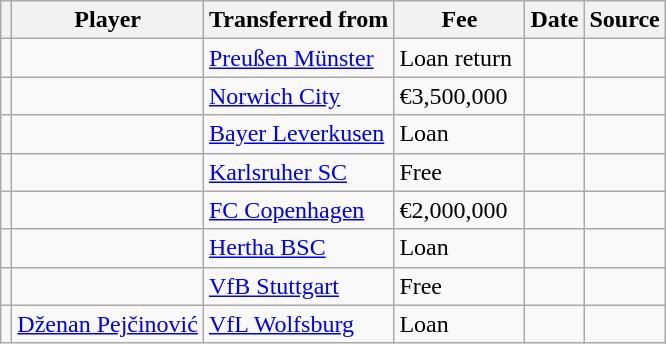<table class="wikitable plainrowheaders sortable">
<tr>
<th></th>
<th scope="col">Player</th>
<th>Transferred from</th>
<th style="width: 80px;">Fee</th>
<th scope="col">Date</th>
<th scope="col">Source</th>
</tr>
<tr>
<td align="center"></td>
<td> </td>
<td> <a href='#'>Preußen Münster</a></td>
<td>Loan return</td>
<td></td>
<td></td>
</tr>
<tr>
<td align="center"></td>
<td> </td>
<td> <a href='#'>Norwich City</a></td>
<td>€3,500,000</td>
<td></td>
<td></td>
</tr>
<tr>
<td align="center"></td>
<td> </td>
<td> <a href='#'>Bayer Leverkusen</a></td>
<td>Loan</td>
<td></td>
<td></td>
</tr>
<tr>
<td align="center"></td>
<td> </td>
<td> <a href='#'>Karlsruher SC</a></td>
<td>Free</td>
<td></td>
<td></td>
</tr>
<tr>
<td align="center"></td>
<td> </td>
<td> <a href='#'>FC Copenhagen</a></td>
<td>€2,000,000</td>
<td></td>
<td></td>
</tr>
<tr>
<td align="center"></td>
<td></td>
<td> <a href='#'>Hertha BSC</a></td>
<td>Loan</td>
<td></td>
<td></td>
</tr>
<tr>
<td align="center"></td>
<td> </td>
<td> <a href='#'>VfB Stuttgart</a></td>
<td>Free</td>
<td></td>
<td></td>
</tr>
<tr>
<td align="center"></td>
<td> <a href='#'>Dženan Pejčinović</a></td>
<td> <a href='#'>VfL Wolfsburg</a></td>
<td>Loan</td>
<td></td>
<td></td>
</tr>
</table>
